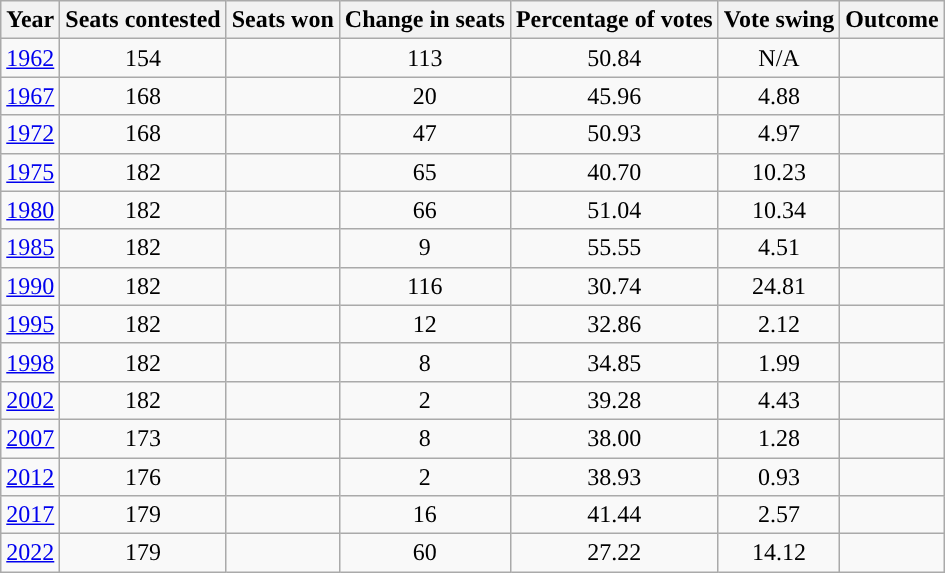<table class="wikitable" style="text-align:center">
<tr>
<th Style="background-color:">Year</th>
<th Style="background-color:">Seats contested</th>
<th Style="background-color:">Seats won</th>
<th Style="background-color:">Change in seats</th>
<th Style="background-color:">Percentage of votes</th>
<th Style="background-color:">Vote swing</th>
<th Style="background-color:">Outcome</th>
</tr>
<tr>
<td><a href='#'>1962</a></td>
<td>154</td>
<td></td>
<td> 113</td>
<td>50.84</td>
<td>N/A</td>
<td></td>
</tr>
<tr>
<td><a href='#'>1967</a></td>
<td>168</td>
<td></td>
<td> 20</td>
<td>45.96</td>
<td> 4.88</td>
<td></td>
</tr>
<tr>
<td><a href='#'>1972</a></td>
<td>168</td>
<td></td>
<td> 47</td>
<td>50.93</td>
<td> 4.97</td>
<td></td>
</tr>
<tr>
<td><a href='#'>1975</a></td>
<td>182</td>
<td></td>
<td> 65</td>
<td>40.70</td>
<td> 10.23</td>
<td></td>
</tr>
<tr>
<td><a href='#'>1980</a></td>
<td>182</td>
<td></td>
<td> 66</td>
<td>51.04</td>
<td> 10.34</td>
<td></td>
</tr>
<tr>
<td><a href='#'>1985</a></td>
<td>182</td>
<td></td>
<td> 9</td>
<td>55.55</td>
<td> 4.51</td>
<td></td>
</tr>
<tr>
<td><a href='#'>1990</a></td>
<td>182</td>
<td></td>
<td> 116</td>
<td>30.74</td>
<td> 24.81</td>
<td></td>
</tr>
<tr>
<td><a href='#'>1995</a></td>
<td>182</td>
<td></td>
<td> 12</td>
<td>32.86</td>
<td> 2.12</td>
<td></td>
</tr>
<tr>
<td><a href='#'>1998</a></td>
<td>182</td>
<td></td>
<td> 8</td>
<td>34.85</td>
<td> 1.99</td>
<td></td>
</tr>
<tr>
<td><a href='#'>2002</a></td>
<td>182</td>
<td></td>
<td> 2</td>
<td>39.28</td>
<td> 4.43</td>
<td></td>
</tr>
<tr>
<td><a href='#'>2007</a></td>
<td>173</td>
<td></td>
<td> 8</td>
<td>38.00</td>
<td> 1.28</td>
<td></td>
</tr>
<tr>
<td><a href='#'>2012</a></td>
<td>176</td>
<td></td>
<td> 2</td>
<td>38.93</td>
<td> 0.93</td>
<td></td>
</tr>
<tr>
<td><a href='#'>2017</a></td>
<td>179</td>
<td></td>
<td> 16</td>
<td>41.44</td>
<td> 2.57</td>
<td></td>
</tr>
<tr>
<td><a href='#'>2022</a></td>
<td>179</td>
<td></td>
<td> 60</td>
<td>27.22</td>
<td> 14.12</td>
<td></td>
</tr>
</table>
